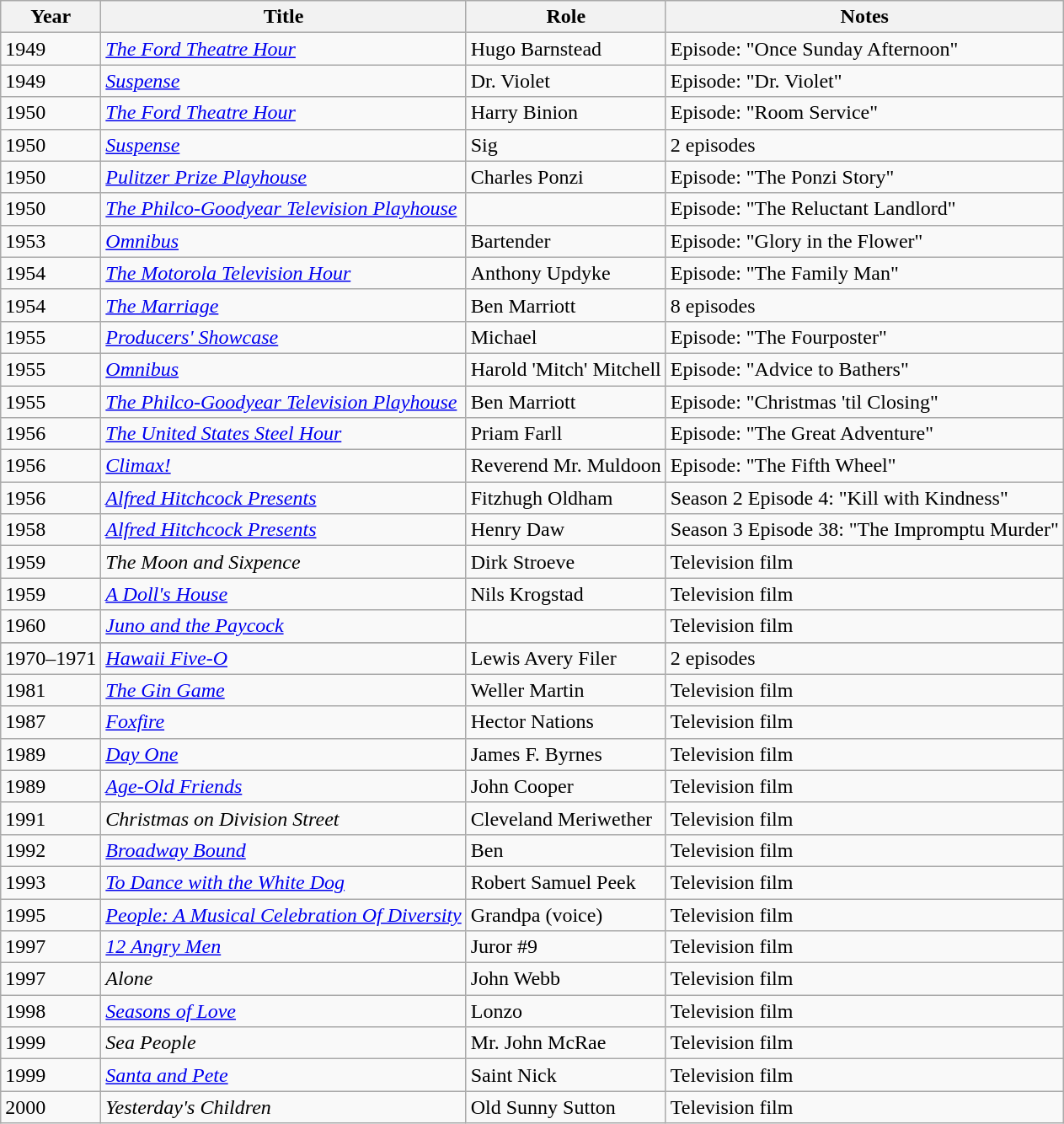<table class="wikitable sortable">
<tr>
<th>Year</th>
<th>Title</th>
<th>Role</th>
<th class="unsortable">Notes</th>
</tr>
<tr>
<td>1949</td>
<td data-sort-value="Ford Theatre Hour, The"><em><a href='#'>The Ford Theatre Hour</a></em></td>
<td>Hugo Barnstead</td>
<td>Episode: "Once Sunday Afternoon"</td>
</tr>
<tr>
<td>1949</td>
<td><em><a href='#'>Suspense</a></em></td>
<td>Dr. Violet</td>
<td>Episode: "Dr. Violet"</td>
</tr>
<tr>
<td>1950</td>
<td data-sort-value="Ford Theatre Hour, The"><em><a href='#'>The Ford Theatre Hour</a></em></td>
<td>Harry Binion</td>
<td>Episode: "Room Service"</td>
</tr>
<tr>
<td>1950</td>
<td><em><a href='#'>Suspense</a></em></td>
<td>Sig</td>
<td>2 episodes</td>
</tr>
<tr>
<td>1950</td>
<td><em><a href='#'>Pulitzer Prize Playhouse</a></em></td>
<td>Charles Ponzi</td>
<td>Episode: "The Ponzi Story"</td>
</tr>
<tr>
<td>1950</td>
<td data-sort-value="Philco-Goodyear Television Playhouse, The"><em><a href='#'>The Philco-Goodyear Television Playhouse</a></em></td>
<td></td>
<td>Episode: "The Reluctant Landlord"</td>
</tr>
<tr>
<td>1953</td>
<td><em><a href='#'>Omnibus</a></em></td>
<td>Bartender</td>
<td>Episode: "Glory in the Flower"</td>
</tr>
<tr>
<td>1954</td>
<td data-sort-value="Motorola Television Hour, The"><em><a href='#'>The Motorola Television Hour</a></em></td>
<td>Anthony Updyke</td>
<td>Episode: "The Family Man"</td>
</tr>
<tr>
<td>1954</td>
<td data-sort-value="Marriage, The"><em><a href='#'>The Marriage</a></em></td>
<td>Ben Marriott</td>
<td>8 episodes</td>
</tr>
<tr>
<td>1955</td>
<td><em><a href='#'>Producers' Showcase</a></em></td>
<td>Michael</td>
<td>Episode: "The Fourposter"</td>
</tr>
<tr>
<td>1955</td>
<td><em><a href='#'>Omnibus</a></em></td>
<td>Harold 'Mitch' Mitchell</td>
<td>Episode: "Advice to Bathers"</td>
</tr>
<tr>
<td>1955</td>
<td data-sort-value="Philco-Goodyear Television Playhouse, The"><em><a href='#'>The Philco-Goodyear Television Playhouse</a></em></td>
<td>Ben Marriott</td>
<td>Episode: "Christmas 'til Closing"</td>
</tr>
<tr>
<td>1956</td>
<td data-sort-value="United States Steel Hour, The"><em><a href='#'>The United States Steel Hour</a></em></td>
<td>Priam Farll</td>
<td>Episode: "The Great Adventure"</td>
</tr>
<tr>
<td>1956</td>
<td><em><a href='#'>Climax!</a></em></td>
<td>Reverend Mr. Muldoon</td>
<td>Episode: "The Fifth Wheel"</td>
</tr>
<tr>
<td>1956</td>
<td><em><a href='#'>Alfred Hitchcock Presents</a></em></td>
<td>Fitzhugh Oldham</td>
<td>Season 2 Episode 4: "Kill with Kindness"</td>
</tr>
<tr>
<td>1958</td>
<td><em><a href='#'>Alfred Hitchcock Presents</a></em></td>
<td>Henry Daw</td>
<td>Season 3 Episode 38: "The Impromptu Murder"</td>
</tr>
<tr>
<td>1959</td>
<td data-sort-value="Moon and Sixpence, The"><em>The Moon and Sixpence</em></td>
<td>Dirk Stroeve</td>
<td>Television film</td>
</tr>
<tr>
<td>1959</td>
<td data-sort-value="Doll's House, A"><em><a href='#'>A Doll's House</a></em></td>
<td>Nils Krogstad</td>
<td>Television film</td>
</tr>
<tr>
<td>1960</td>
<td><em><a href='#'>Juno and the Paycock</a></em></td>
<td></td>
<td>Television film</td>
</tr>
<tr>
</tr>
<tr 1961 || >
</tr>
<tr>
<td>1970–1971</td>
<td><em><a href='#'>Hawaii Five-O</a></em></td>
<td>Lewis Avery Filer</td>
<td>2 episodes</td>
</tr>
<tr>
<td>1981</td>
<td data-sort-value="Gin Game, The"><em><a href='#'>The Gin Game</a></em></td>
<td>Weller Martin</td>
<td>Television film</td>
</tr>
<tr>
<td>1987</td>
<td><em><a href='#'>Foxfire</a></em></td>
<td>Hector Nations</td>
<td>Television film</td>
</tr>
<tr>
<td>1989</td>
<td><em><a href='#'>Day One</a></em></td>
<td>James F. Byrnes</td>
<td>Television film</td>
</tr>
<tr>
<td>1989</td>
<td><em><a href='#'>Age-Old Friends</a></em></td>
<td>John Cooper</td>
<td>Television film</td>
</tr>
<tr>
<td>1991</td>
<td><em>Christmas on Division Street</em></td>
<td>Cleveland Meriwether</td>
<td>Television film</td>
</tr>
<tr>
<td>1992</td>
<td><em><a href='#'>Broadway Bound</a></em></td>
<td>Ben</td>
<td>Television film</td>
</tr>
<tr>
<td>1993</td>
<td><em><a href='#'>To Dance with the White Dog</a></em></td>
<td>Robert Samuel Peek</td>
<td>Television film</td>
</tr>
<tr>
<td>1995</td>
<td><em><a href='#'>People: A Musical Celebration Of Diversity</a></em></td>
<td>Grandpa (voice)</td>
<td>Television film</td>
</tr>
<tr>
<td>1997</td>
<td><em><a href='#'>12 Angry Men</a></em></td>
<td>Juror #9</td>
<td>Television film</td>
</tr>
<tr>
<td>1997</td>
<td><em>Alone</em></td>
<td>John Webb</td>
<td>Television film</td>
</tr>
<tr>
<td>1998</td>
<td><em><a href='#'>Seasons of Love</a></em></td>
<td>Lonzo</td>
<td>Television film</td>
</tr>
<tr>
<td>1999</td>
<td><em>Sea People</em></td>
<td>Mr. John McRae</td>
<td>Television film</td>
</tr>
<tr>
<td>1999</td>
<td><em><a href='#'>Santa and Pete</a></em></td>
<td>Saint Nick</td>
<td>Television film</td>
</tr>
<tr>
<td>2000</td>
<td><em>Yesterday's Children</em></td>
<td>Old Sunny Sutton</td>
<td>Television film</td>
</tr>
</table>
